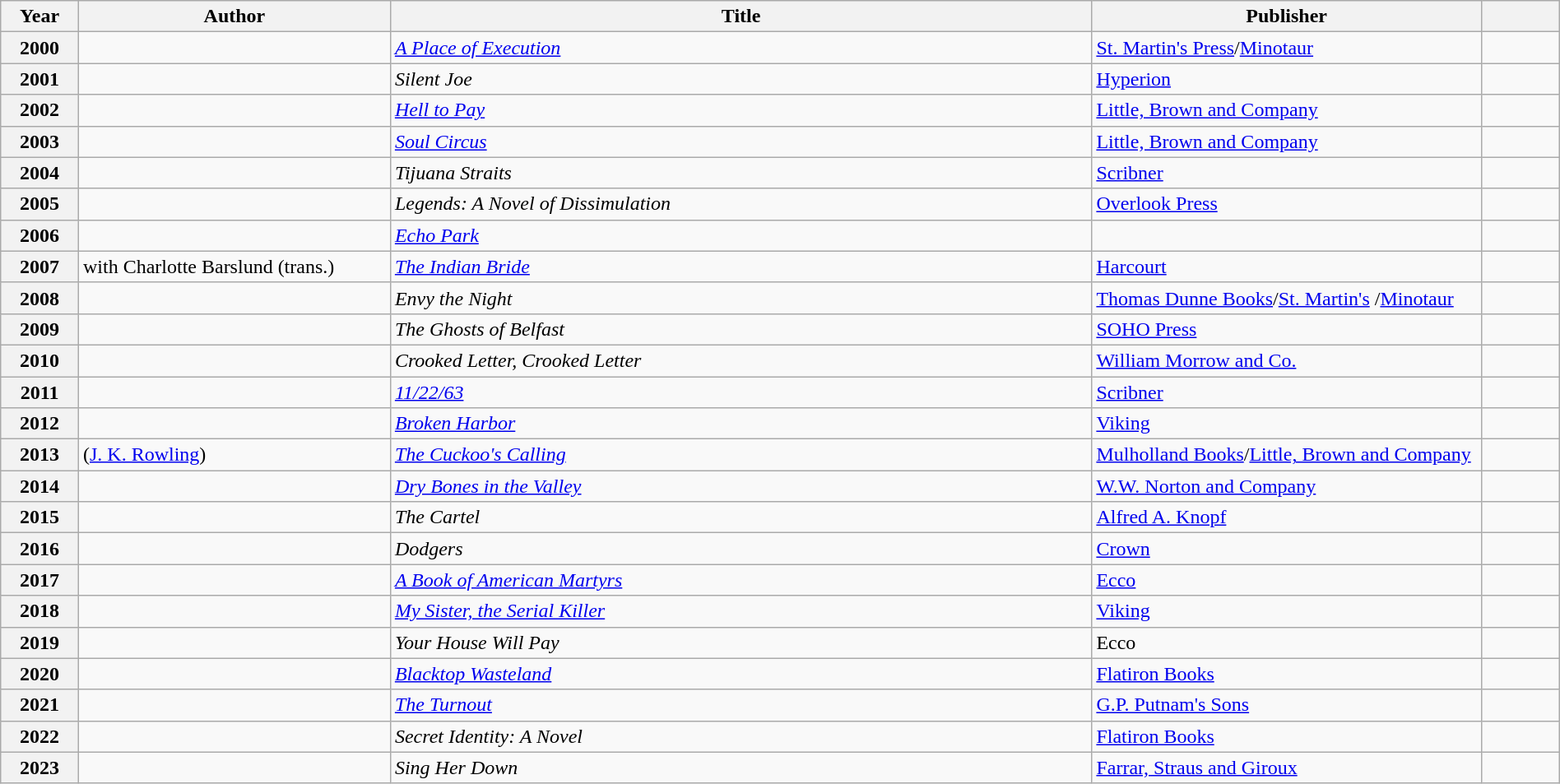<table class="wikitable sortable mw-collapsible" style="width:100%">
<tr>
<th scope="col" width="5%">Year</th>
<th scope="col" width="20%">Author</th>
<th scope="col" width="45%">Title</th>
<th scope="col" width="25%">Publisher</th>
<th scope="col" width="5%"></th>
</tr>
<tr>
<th>2000</th>
<td></td>
<td><em><a href='#'>A Place of Execution</a></em></td>
<td><a href='#'>St. Martin's Press</a>/<a href='#'>Minotaur</a></td>
<td></td>
</tr>
<tr>
<th>2001</th>
<td></td>
<td><em>Silent Joe</em></td>
<td><a href='#'>Hyperion</a></td>
<td></td>
</tr>
<tr>
<th>2002</th>
<td></td>
<td><em><a href='#'>Hell to Pay</a></em></td>
<td><a href='#'>Little, Brown and Company</a></td>
<td></td>
</tr>
<tr>
<th>2003</th>
<td></td>
<td><em><a href='#'>Soul Circus</a></em></td>
<td><a href='#'>Little, Brown and Company</a></td>
<td></td>
</tr>
<tr>
<th>2004</th>
<td></td>
<td><em>Tijuana Straits</em></td>
<td><a href='#'>Scribner</a></td>
<td></td>
</tr>
<tr>
<th>2005</th>
<td></td>
<td><em>Legends: A Novel of Dissimulation</em></td>
<td><a href='#'>Overlook Press</a></td>
<td></td>
</tr>
<tr>
<th>2006</th>
<td></td>
<td><em><a href='#'>Echo Park</a></em></td>
<td></td>
<td></td>
</tr>
<tr>
<th>2007</th>
<td> with Charlotte Barslund (trans.)</td>
<td><em><a href='#'>The Indian Bride</a></em></td>
<td><a href='#'>Harcourt</a></td>
<td></td>
</tr>
<tr>
<th>2008</th>
<td></td>
<td><em>Envy the Night</em></td>
<td><a href='#'>Thomas Dunne Books</a>/<a href='#'>St. Martin's</a> /<a href='#'>Minotaur</a></td>
<td></td>
</tr>
<tr>
<th>2009</th>
<td></td>
<td><em>The Ghosts of Belfast</em></td>
<td><a href='#'>SOHO Press</a></td>
<td></td>
</tr>
<tr>
<th>2010</th>
<td></td>
<td><em>Crooked Letter, Crooked Letter</em></td>
<td><a href='#'>William Morrow and Co.</a></td>
<td></td>
</tr>
<tr>
<th>2011</th>
<td></td>
<td><em><a href='#'>11/22/63</a></em></td>
<td><a href='#'>Scribner</a></td>
<td></td>
</tr>
<tr>
<th>2012</th>
<td></td>
<td><em><a href='#'>Broken Harbor</a></em></td>
<td><a href='#'>Viking</a></td>
<td></td>
</tr>
<tr>
<th>2013</th>
<td> (<a href='#'>J. K. Rowling</a>)</td>
<td><em><a href='#'>The Cuckoo's Calling</a></em></td>
<td><a href='#'>Mulholland Books</a>/<a href='#'>Little, Brown and Company</a></td>
<td></td>
</tr>
<tr>
<th>2014</th>
<td></td>
<td><em><a href='#'>Dry Bones in the Valley</a></em></td>
<td><a href='#'>W.W. Norton and Company</a></td>
<td></td>
</tr>
<tr>
<th>2015</th>
<td></td>
<td><em>The Cartel</em></td>
<td><a href='#'>Alfred A. Knopf</a></td>
<td></td>
</tr>
<tr>
<th>2016</th>
<td></td>
<td><em>Dodgers</em></td>
<td><a href='#'>Crown</a></td>
<td></td>
</tr>
<tr>
<th>2017</th>
<td></td>
<td><em><a href='#'>A Book of American Martyrs</a></em></td>
<td><a href='#'>Ecco</a></td>
<td></td>
</tr>
<tr>
<th>2018</th>
<td></td>
<td><em><a href='#'>My Sister, the Serial Killer</a></em></td>
<td><a href='#'>Viking</a></td>
<td></td>
</tr>
<tr>
<th>2019</th>
<td></td>
<td><em>Your House Will Pay</em></td>
<td>Ecco</td>
<td></td>
</tr>
<tr>
<th>2020</th>
<td></td>
<td><em><a href='#'>Blacktop Wasteland</a></em></td>
<td><a href='#'>Flatiron Books</a></td>
<td></td>
</tr>
<tr>
<th>2021</th>
<td></td>
<td><em><a href='#'>The Turnout</a></em></td>
<td><a href='#'>G.P. Putnam's Sons</a></td>
<td></td>
</tr>
<tr>
<th>2022</th>
<td></td>
<td><em>Secret Identity: A Novel</em></td>
<td><a href='#'>Flatiron Books</a></td>
<td></td>
</tr>
<tr>
<th>2023</th>
<td></td>
<td><em>Sing Her Down</em></td>
<td><a href='#'>Farrar, Straus and Giroux</a></td>
<td></td>
</tr>
</table>
